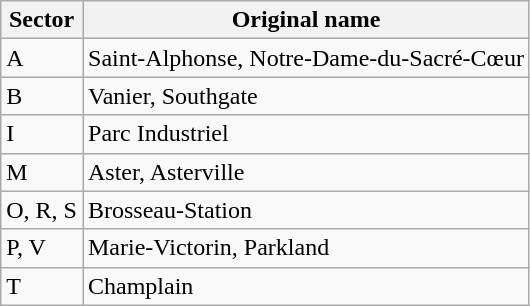<table align=center class="wikitable">
<tr>
<th>Sector</th>
<th>Original name</th>
</tr>
<tr>
<td>A</td>
<td>Saint-Alphonse, Notre-Dame-du-Sacré-Cœur</td>
</tr>
<tr>
<td>B</td>
<td>Vanier, Southgate</td>
</tr>
<tr>
<td>I</td>
<td>Parc Industriel</td>
</tr>
<tr>
<td>M</td>
<td>Aster, Asterville</td>
</tr>
<tr>
<td>O, R, S</td>
<td>Brosseau-Station</td>
</tr>
<tr>
<td>P, V</td>
<td>Marie-Victorin, Parkland</td>
</tr>
<tr>
<td>T</td>
<td>Champlain</td>
</tr>
</table>
